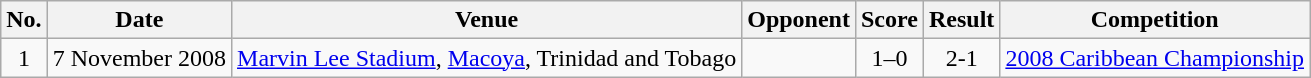<table class="wikitable sortable">
<tr>
<th scope="col">No.</th>
<th scope="col">Date</th>
<th scope="col">Venue</th>
<th scope="col">Opponent</th>
<th scope="col">Score</th>
<th scope="col">Result</th>
<th scope="col">Competition</th>
</tr>
<tr>
<td style="text-align:center">1</td>
<td>7 November 2008</td>
<td><a href='#'>Marvin Lee Stadium</a>, <a href='#'>Macoya</a>, Trinidad and Tobago</td>
<td></td>
<td style="text-align:center">1–0</td>
<td style="text-align:center">2-1</td>
<td><a href='#'>2008 Caribbean Championship</a></td>
</tr>
</table>
